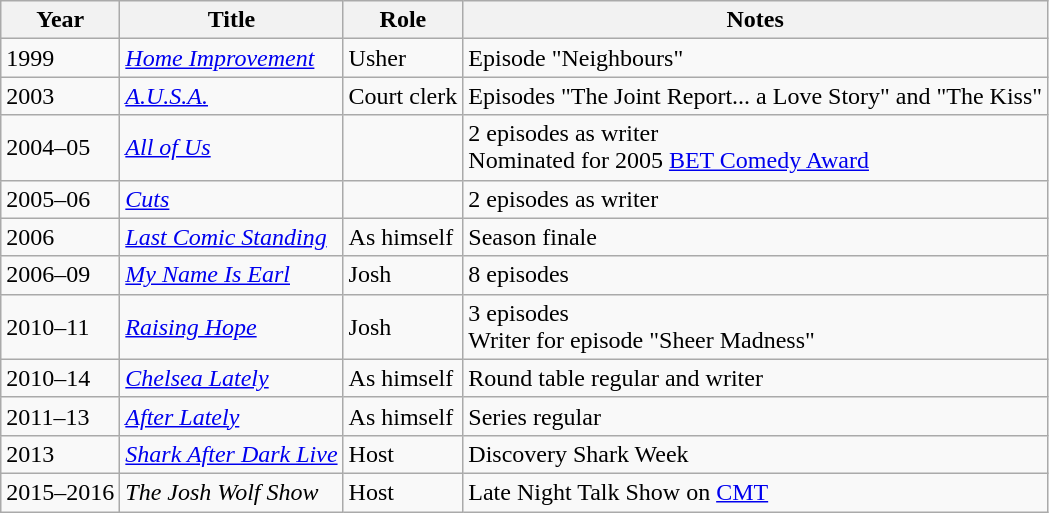<table class="wikitable sortable">
<tr>
<th>Year</th>
<th>Title</th>
<th>Role</th>
<th class="unsortable">Notes</th>
</tr>
<tr>
<td>1999</td>
<td><em><a href='#'>Home Improvement</a></em></td>
<td>Usher</td>
<td>Episode "Neighbours"</td>
</tr>
<tr>
<td>2003</td>
<td><em><a href='#'>A.U.S.A.</a></em></td>
<td>Court clerk</td>
<td>Episodes "The Joint Report... a Love Story" and "The Kiss"</td>
</tr>
<tr>
<td>2004–05</td>
<td><em><a href='#'>All of Us</a></em></td>
<td></td>
<td>2 episodes as writer<br>Nominated for 2005 <a href='#'>BET Comedy Award</a></td>
</tr>
<tr>
<td>2005–06</td>
<td><em><a href='#'>Cuts</a></em></td>
<td></td>
<td>2 episodes as writer</td>
</tr>
<tr>
<td>2006</td>
<td><em><a href='#'>Last Comic Standing</a></em></td>
<td>As himself</td>
<td>Season finale</td>
</tr>
<tr>
<td>2006–09</td>
<td><em><a href='#'>My Name Is Earl</a></em></td>
<td>Josh</td>
<td>8 episodes</td>
</tr>
<tr>
<td>2010–11</td>
<td><em><a href='#'>Raising Hope</a></em></td>
<td>Josh</td>
<td>3 episodes<br>Writer for episode "Sheer Madness"</td>
</tr>
<tr>
<td>2010–14</td>
<td><em><a href='#'>Chelsea Lately</a></em></td>
<td>As himself</td>
<td>Round table regular and writer</td>
</tr>
<tr>
<td>2011–13</td>
<td><em><a href='#'>After Lately</a></em></td>
<td>As himself</td>
<td>Series regular</td>
</tr>
<tr>
<td>2013</td>
<td><em><a href='#'>Shark After Dark Live</a></em></td>
<td>Host</td>
<td>Discovery Shark Week</td>
</tr>
<tr>
<td>2015–2016</td>
<td><em>The Josh Wolf Show</em></td>
<td>Host</td>
<td>Late Night Talk Show on <a href='#'>CMT</a></td>
</tr>
</table>
